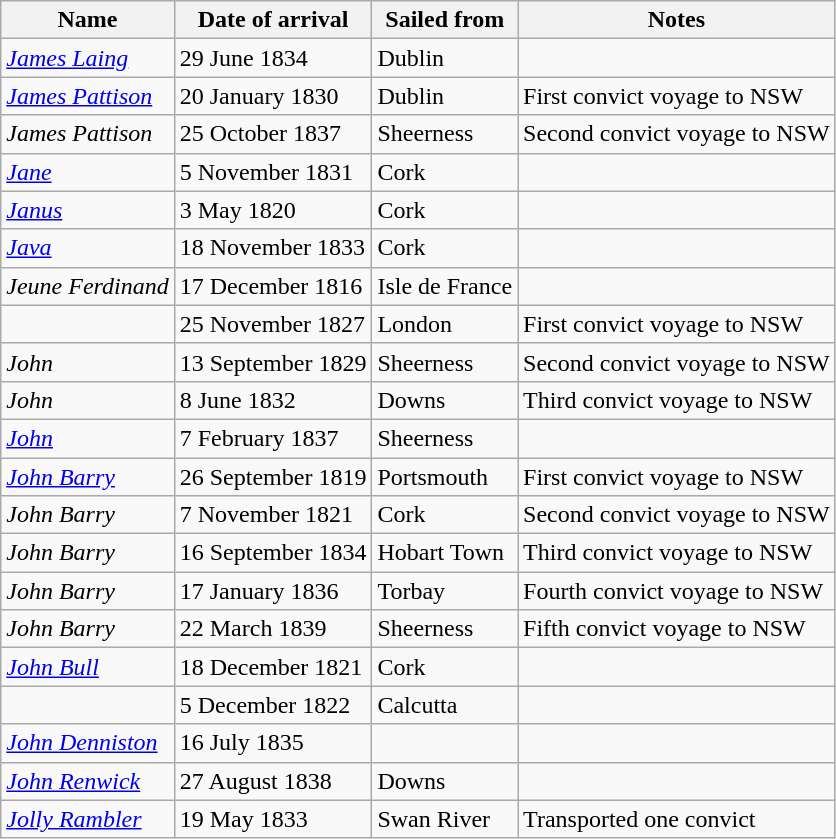<table class="wikitable sortable" border="1">
<tr>
<th>Name</th>
<th>Date of arrival</th>
<th>Sailed from</th>
<th>Notes</th>
</tr>
<tr>
<td><a href='#'><em>James Laing</em></a></td>
<td>29 June 1834</td>
<td>Dublin</td>
<td></td>
</tr>
<tr>
<td><a href='#'><em>James Pattison</em></a></td>
<td>20 January 1830</td>
<td>Dublin</td>
<td>First convict voyage to NSW</td>
</tr>
<tr>
<td><em>James Pattison</em></td>
<td>25 October 1837</td>
<td>Sheerness</td>
<td>Second convict voyage to NSW</td>
</tr>
<tr>
<td><a href='#'><em>Jane</em></a></td>
<td>5 November 1831</td>
<td>Cork</td>
<td></td>
</tr>
<tr>
<td><a href='#'><em>Janus</em></a></td>
<td>3 May 1820</td>
<td>Cork</td>
<td></td>
</tr>
<tr>
<td><a href='#'><em>Java</em></a></td>
<td>18 November 1833</td>
<td>Cork</td>
<td></td>
</tr>
<tr>
<td><em>Jeune Ferdinand</em></td>
<td>17 December 1816</td>
<td>Isle de France</td>
<td></td>
</tr>
<tr>
<td></td>
<td>25 November 1827</td>
<td>London</td>
<td>First convict voyage to NSW</td>
</tr>
<tr>
<td><em>John</em></td>
<td>13 September 1829</td>
<td>Sheerness</td>
<td>Second convict voyage to NSW</td>
</tr>
<tr>
<td><em>John</em></td>
<td>8 June 1832</td>
<td>Downs</td>
<td>Third convict voyage to NSW</td>
</tr>
<tr>
<td><a href='#'><em>John</em></a></td>
<td>7 February 1837</td>
<td>Sheerness</td>
<td></td>
</tr>
<tr>
<td><a href='#'><em>John Barry</em></a></td>
<td>26 September 1819</td>
<td>Portsmouth</td>
<td>First convict voyage to NSW</td>
</tr>
<tr>
<td><em>John Barry</em></td>
<td>7 November 1821</td>
<td>Cork</td>
<td>Second convict voyage to NSW</td>
</tr>
<tr>
<td><em>John Barry</em></td>
<td>16 September 1834</td>
<td>Hobart Town</td>
<td>Third convict voyage to NSW</td>
</tr>
<tr>
<td><em>John Barry</em></td>
<td>17 January 1836</td>
<td>Torbay</td>
<td>Fourth convict voyage to NSW</td>
</tr>
<tr>
<td><em>John Barry</em></td>
<td>22 March 1839</td>
<td>Sheerness</td>
<td>Fifth convict voyage to NSW</td>
</tr>
<tr>
<td><a href='#'><em>John Bull</em></a></td>
<td>18 December 1821</td>
<td>Cork</td>
<td></td>
</tr>
<tr>
<td></td>
<td>5 December 1822</td>
<td>Calcutta</td>
<td></td>
</tr>
<tr>
<td><a href='#'><em>John Denniston</em></a></td>
<td>16 July 1835</td>
<td></td>
<td></td>
</tr>
<tr>
<td><a href='#'><em>John Renwick</em></a></td>
<td>27 August 1838</td>
<td>Downs</td>
<td></td>
</tr>
<tr>
<td><a href='#'><em>Jolly Rambler</em></a></td>
<td>19 May 1833</td>
<td>Swan River</td>
<td>Transported one convict</td>
</tr>
</table>
